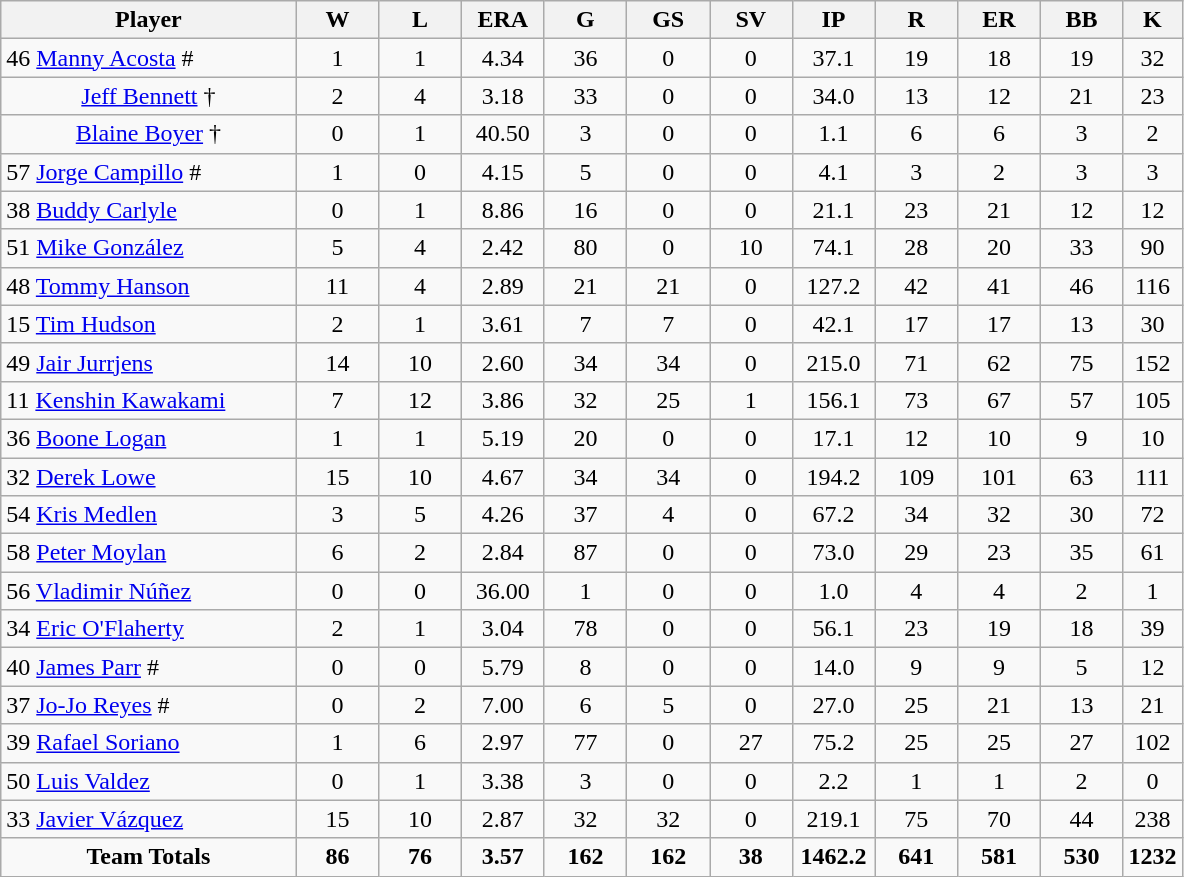<table class="wikitable sortable" style="text-align:center">
<tr>
<th width="25%">Player</th>
<th width="7%">W</th>
<th width="7%">L</th>
<th width="7%">ERA</th>
<th width="7%">G</th>
<th width="7%">GS</th>
<th width="7%">SV</th>
<th width="7%">IP</th>
<th width="7%">R</th>
<th width="7%">ER</th>
<th width="7%">BB</th>
<th width="7%">K</th>
</tr>
<tr>
<td style="text-align:left">46 <a href='#'>Manny Acosta</a> #</td>
<td>1</td>
<td>1</td>
<td>4.34</td>
<td>36</td>
<td>0</td>
<td>0</td>
<td>37.1</td>
<td>19</td>
<td>18</td>
<td>19</td>
<td>32</td>
</tr>
<tr>
<td><a href='#'>Jeff Bennett</a> †</td>
<td>2</td>
<td>4</td>
<td>3.18</td>
<td>33</td>
<td>0</td>
<td>0</td>
<td>34.0</td>
<td>13</td>
<td>12</td>
<td>21</td>
<td>23</td>
</tr>
<tr>
<td><a href='#'>Blaine Boyer</a> †</td>
<td>0</td>
<td>1</td>
<td>40.50</td>
<td>3</td>
<td>0</td>
<td>0</td>
<td>1.1</td>
<td>6</td>
<td>6</td>
<td>3</td>
<td>2</td>
</tr>
<tr>
<td style="text-align:left">57 <a href='#'>Jorge Campillo</a> #</td>
<td>1</td>
<td>0</td>
<td>4.15</td>
<td>5</td>
<td>0</td>
<td>0</td>
<td>4.1</td>
<td>3</td>
<td>2</td>
<td>3</td>
<td>3</td>
</tr>
<tr>
<td style="text-align:left">38 <a href='#'>Buddy Carlyle</a></td>
<td>0</td>
<td>1</td>
<td>8.86</td>
<td>16</td>
<td>0</td>
<td>0</td>
<td>21.1</td>
<td>23</td>
<td>21</td>
<td>12</td>
<td>12</td>
</tr>
<tr>
<td style="text-align:left">51 <a href='#'>Mike González</a></td>
<td>5</td>
<td>4</td>
<td>2.42</td>
<td>80</td>
<td>0</td>
<td>10</td>
<td>74.1</td>
<td>28</td>
<td>20</td>
<td>33</td>
<td>90</td>
</tr>
<tr>
<td style="text-align:left">48 <a href='#'>Tommy Hanson</a></td>
<td>11</td>
<td>4</td>
<td>2.89</td>
<td>21</td>
<td>21</td>
<td>0</td>
<td>127.2</td>
<td>42</td>
<td>41</td>
<td>46</td>
<td>116</td>
</tr>
<tr>
<td style="text-align:left">15 <a href='#'>Tim Hudson</a></td>
<td>2</td>
<td>1</td>
<td>3.61</td>
<td>7</td>
<td>7</td>
<td>0</td>
<td>42.1</td>
<td>17</td>
<td>17</td>
<td>13</td>
<td>30</td>
</tr>
<tr>
<td style="text-align:left">49 <a href='#'>Jair Jurrjens</a></td>
<td>14</td>
<td>10</td>
<td>2.60</td>
<td>34</td>
<td>34</td>
<td>0</td>
<td>215.0</td>
<td>71</td>
<td>62</td>
<td>75</td>
<td>152</td>
</tr>
<tr>
<td style="text-align:left">11 <a href='#'>Kenshin Kawakami</a></td>
<td>7</td>
<td>12</td>
<td>3.86</td>
<td>32</td>
<td>25</td>
<td>1</td>
<td>156.1</td>
<td>73</td>
<td>67</td>
<td>57</td>
<td>105</td>
</tr>
<tr>
<td style="text-align:left">36 <a href='#'>Boone Logan</a></td>
<td>1</td>
<td>1</td>
<td>5.19</td>
<td>20</td>
<td>0</td>
<td>0</td>
<td>17.1</td>
<td>12</td>
<td>10</td>
<td>9</td>
<td>10</td>
</tr>
<tr>
<td style="text-align:left">32 <a href='#'>Derek Lowe</a></td>
<td>15</td>
<td>10</td>
<td>4.67</td>
<td>34</td>
<td>34</td>
<td>0</td>
<td>194.2</td>
<td>109</td>
<td>101</td>
<td>63</td>
<td>111</td>
</tr>
<tr>
<td style="text-align:left">54 <a href='#'>Kris Medlen</a></td>
<td>3</td>
<td>5</td>
<td>4.26</td>
<td>37</td>
<td>4</td>
<td>0</td>
<td>67.2</td>
<td>34</td>
<td>32</td>
<td>30</td>
<td>72</td>
</tr>
<tr>
<td style="text-align:left">58 <a href='#'>Peter Moylan</a></td>
<td>6</td>
<td>2</td>
<td>2.84</td>
<td>87</td>
<td>0</td>
<td>0</td>
<td>73.0</td>
<td>29</td>
<td>23</td>
<td>35</td>
<td>61</td>
</tr>
<tr>
<td style="text-align:left">56 <a href='#'>Vladimir Núñez</a></td>
<td>0</td>
<td>0</td>
<td>36.00</td>
<td>1</td>
<td>0</td>
<td>0</td>
<td>1.0</td>
<td>4</td>
<td>4</td>
<td>2</td>
<td>1</td>
</tr>
<tr>
<td style="text-align:left">34 <a href='#'>Eric O'Flaherty</a></td>
<td>2</td>
<td>1</td>
<td>3.04</td>
<td>78</td>
<td>0</td>
<td>0</td>
<td>56.1</td>
<td>23</td>
<td>19</td>
<td>18</td>
<td>39</td>
</tr>
<tr>
<td style="text-align:left">40 <a href='#'>James Parr</a> #</td>
<td>0</td>
<td>0</td>
<td>5.79</td>
<td>8</td>
<td>0</td>
<td>0</td>
<td>14.0</td>
<td>9</td>
<td>9</td>
<td>5</td>
<td>12</td>
</tr>
<tr>
<td style="text-align:left">37 <a href='#'>Jo-Jo Reyes</a> #</td>
<td>0</td>
<td>2</td>
<td>7.00</td>
<td>6</td>
<td>5</td>
<td>0</td>
<td>27.0</td>
<td>25</td>
<td>21</td>
<td>13</td>
<td>21</td>
</tr>
<tr>
<td style="text-align:left">39 <a href='#'>Rafael Soriano</a></td>
<td>1</td>
<td>6</td>
<td>2.97</td>
<td>77</td>
<td>0</td>
<td>27</td>
<td>75.2</td>
<td>25</td>
<td>25</td>
<td>27</td>
<td>102</td>
</tr>
<tr>
<td style="text-align:left">50 <a href='#'>Luis Valdez</a></td>
<td>0</td>
<td>1</td>
<td>3.38</td>
<td>3</td>
<td>0</td>
<td>0</td>
<td>2.2</td>
<td>1</td>
<td>1</td>
<td>2</td>
<td>0</td>
</tr>
<tr>
<td style="text-align:left">33 <a href='#'>Javier Vázquez</a></td>
<td>15</td>
<td>10</td>
<td>2.87</td>
<td>32</td>
<td>32</td>
<td>0</td>
<td>219.1</td>
<td>75</td>
<td>70</td>
<td>44</td>
<td>238</td>
</tr>
<tr>
<td><strong>Team Totals</strong></td>
<td><strong>86</strong></td>
<td><strong>76</strong></td>
<td><strong>3.57</strong></td>
<td><strong>162</strong></td>
<td><strong>162</strong></td>
<td><strong>38</strong></td>
<td><strong>1462.2</strong></td>
<td><strong>641</strong></td>
<td><strong>581</strong></td>
<td><strong>530</strong></td>
<td><strong>1232</strong></td>
</tr>
</table>
